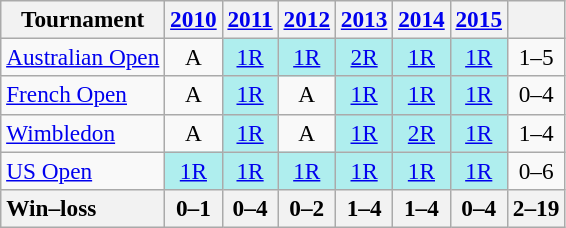<table class=wikitable style=text-align:center;font-size:97%>
<tr>
<th>Tournament</th>
<th><a href='#'>2010</a></th>
<th><a href='#'>2011</a></th>
<th><a href='#'>2012</a></th>
<th><a href='#'>2013</a></th>
<th><a href='#'>2014</a></th>
<th><a href='#'>2015</a></th>
<th></th>
</tr>
<tr>
<td align=left><a href='#'>Australian Open</a></td>
<td>A</td>
<td bgcolor=afeeee><a href='#'>1R</a></td>
<td bgcolor=afeeee><a href='#'>1R</a></td>
<td bgcolor=afeeee><a href='#'>2R</a></td>
<td bgcolor=afeeee><a href='#'>1R</a></td>
<td bgcolor=afeeee><a href='#'>1R</a></td>
<td>1–5</td>
</tr>
<tr>
<td align=left><a href='#'>French Open</a></td>
<td>A</td>
<td bgcolor=afeeee><a href='#'>1R</a></td>
<td>A</td>
<td bgcolor=afeeee><a href='#'>1R</a></td>
<td bgcolor=afeeee><a href='#'>1R</a></td>
<td bgcolor=afeeee><a href='#'>1R</a></td>
<td>0–4</td>
</tr>
<tr>
<td align=left><a href='#'>Wimbledon</a></td>
<td>A</td>
<td bgcolor=afeeee><a href='#'>1R</a></td>
<td>A</td>
<td bgcolor=afeeee><a href='#'>1R</a></td>
<td bgcolor=afeeee><a href='#'>2R</a></td>
<td bgcolor=afeeee><a href='#'>1R</a></td>
<td>1–4</td>
</tr>
<tr>
<td align=left><a href='#'>US Open</a></td>
<td bgcolor=afeeee><a href='#'>1R</a></td>
<td bgcolor=afeeee><a href='#'>1R</a></td>
<td bgcolor=afeeee><a href='#'>1R</a></td>
<td bgcolor=afeeee><a href='#'>1R</a></td>
<td bgcolor=afeeee><a href='#'>1R</a></td>
<td bgcolor=afeeee><a href='#'>1R</a></td>
<td>0–6</td>
</tr>
<tr>
<th style=text-align:left>Win–loss</th>
<th>0–1</th>
<th>0–4</th>
<th>0–2</th>
<th>1–4</th>
<th>1–4</th>
<th>0–4</th>
<th>2–19</th>
</tr>
</table>
